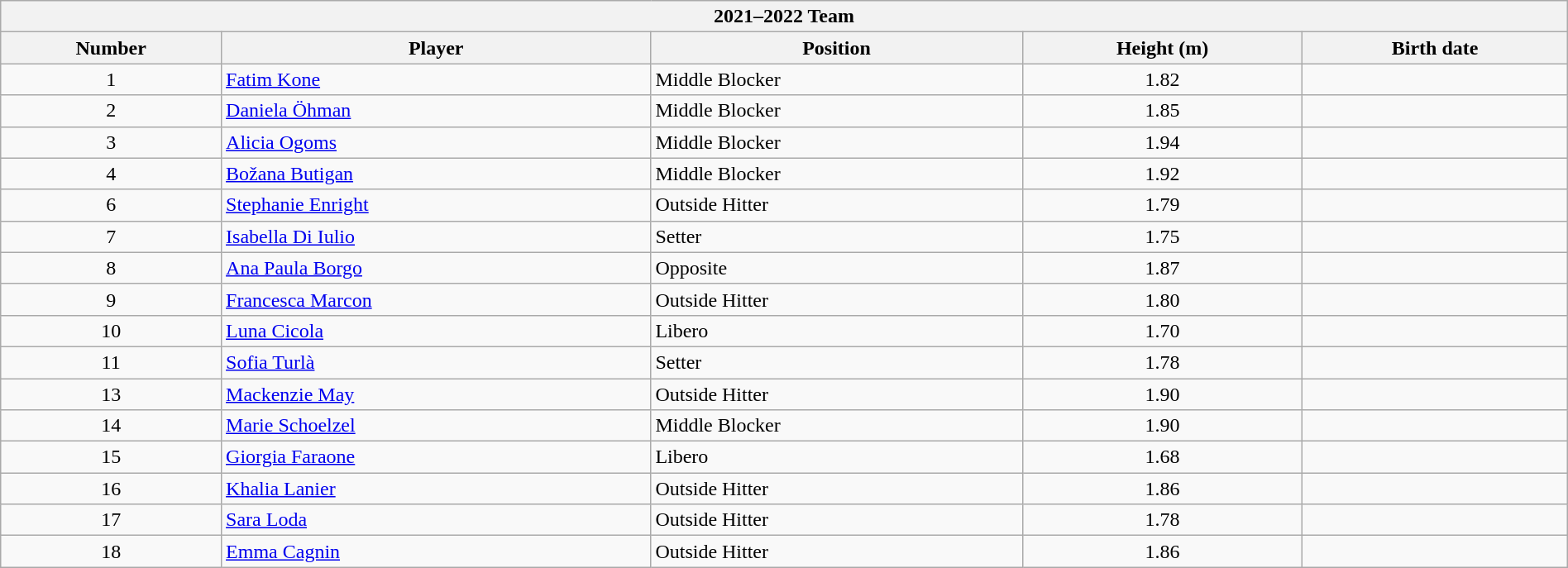<table class="wikitable" style="width:100%;">
<tr>
<th colspan=5><strong>2021–2022 Team</strong></th>
</tr>
<tr>
<th>Number</th>
<th>Player</th>
<th>Position</th>
<th>Height (m)</th>
<th>Birth date</th>
</tr>
<tr>
<td align=center>1</td>
<td> <a href='#'>Fatim Kone</a></td>
<td>Middle Blocker</td>
<td align=center>1.82</td>
<td></td>
</tr>
<tr>
<td align=center>2</td>
<td> <a href='#'>Daniela Öhman</a></td>
<td>Middle Blocker</td>
<td align=center>1.85</td>
<td></td>
</tr>
<tr>
<td align=center>3</td>
<td> <a href='#'>Alicia Ogoms</a></td>
<td>Middle Blocker</td>
<td align=center>1.94</td>
<td></td>
</tr>
<tr>
<td align=center>4</td>
<td> <a href='#'>Božana Butigan</a></td>
<td>Middle Blocker</td>
<td align=center>1.92</td>
<td></td>
</tr>
<tr>
<td align=center>6</td>
<td> <a href='#'>Stephanie Enright</a></td>
<td>Outside Hitter</td>
<td align=center>1.79</td>
<td></td>
</tr>
<tr>
<td align=center>7</td>
<td> <a href='#'>Isabella Di Iulio</a></td>
<td>Setter</td>
<td align=center>1.75</td>
<td></td>
</tr>
<tr>
<td align=center>8</td>
<td> <a href='#'>Ana Paula Borgo</a></td>
<td>Opposite</td>
<td align=center>1.87</td>
<td></td>
</tr>
<tr>
<td align=center>9</td>
<td> <a href='#'>Francesca Marcon</a></td>
<td>Outside Hitter</td>
<td align=center>1.80</td>
<td></td>
</tr>
<tr>
<td align=center>10</td>
<td> <a href='#'>Luna Cicola</a></td>
<td>Libero</td>
<td align=center>1.70</td>
<td></td>
</tr>
<tr>
<td align=center>11</td>
<td> <a href='#'>Sofia Turlà</a></td>
<td>Setter</td>
<td align=center>1.78</td>
<td></td>
</tr>
<tr>
<td align=center>13</td>
<td> <a href='#'>Mackenzie May</a></td>
<td>Outside Hitter</td>
<td align=center>1.90</td>
<td></td>
</tr>
<tr>
<td align=center>14</td>
<td> <a href='#'>Marie Schoelzel</a></td>
<td>Middle Blocker</td>
<td align=center>1.90</td>
<td></td>
</tr>
<tr>
<td align=center>15</td>
<td> <a href='#'>Giorgia Faraone</a></td>
<td>Libero</td>
<td align=center>1.68</td>
<td></td>
</tr>
<tr>
<td align=center>16</td>
<td> <a href='#'>Khalia Lanier</a></td>
<td>Outside Hitter</td>
<td align=center>1.86</td>
<td></td>
</tr>
<tr>
<td align=center>17</td>
<td> <a href='#'>Sara Loda</a></td>
<td>Outside Hitter</td>
<td align=center>1.78</td>
<td></td>
</tr>
<tr>
<td align=center>18</td>
<td> <a href='#'>Emma Cagnin</a></td>
<td>Outside Hitter</td>
<td align=center>1.86</td>
<td></td>
</tr>
</table>
